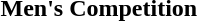<table>
<tr>
<td><strong>Men's Competition</strong></td>
<td></td>
<td></td>
<td></td>
</tr>
</table>
